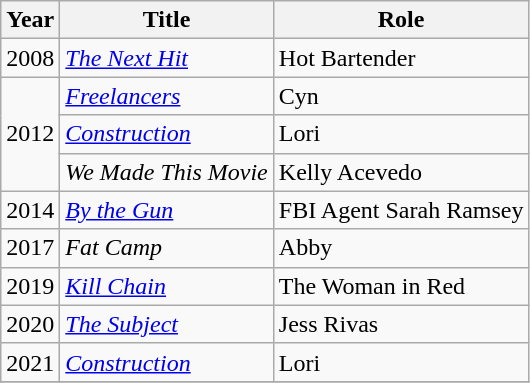<table class="wikitable sortable">
<tr>
<th>Year</th>
<th>Title</th>
<th>Role</th>
</tr>
<tr>
<td>2008</td>
<td><em><a href='#'>The Next Hit</a></em></td>
<td>Hot Bartender</td>
</tr>
<tr>
<td rowspan="3">2012</td>
<td><em><a href='#'>Freelancers</a></em></td>
<td>Cyn</td>
</tr>
<tr>
<td><em><a href='#'>Construction</a></em></td>
<td>Lori</td>
</tr>
<tr>
<td><em>We Made This Movie</em></td>
<td>Kelly Acevedo</td>
</tr>
<tr>
<td>2014</td>
<td><em><a href='#'>By the Gun</a></em></td>
<td>FBI Agent Sarah Ramsey</td>
</tr>
<tr>
<td>2017</td>
<td><em>Fat Camp</em></td>
<td>Abby</td>
</tr>
<tr>
<td>2019</td>
<td><em><a href='#'>Kill Chain</a></em></td>
<td>The Woman in Red</td>
</tr>
<tr>
<td>2020</td>
<td><em><a href='#'>The Subject</a></em></td>
<td>Jess Rivas</td>
</tr>
<tr>
<td>2021</td>
<td><em><a href='#'>Construction</a></em></td>
<td>Lori</td>
</tr>
<tr>
</tr>
</table>
